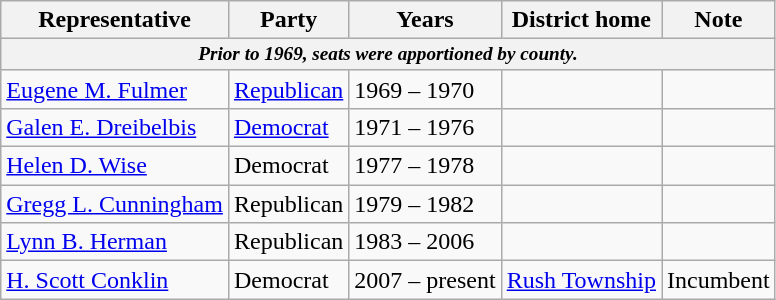<table class=wikitable>
<tr valign=bottom>
<th>Representative</th>
<th>Party</th>
<th>Years</th>
<th>District home</th>
<th>Note</th>
</tr>
<tr>
<th colspan=5 style="font-size: 80%;"><em>Prior to 1969, seats were apportioned by county.</em></th>
</tr>
<tr>
<td><a href='#'>Eugene M. Fulmer</a></td>
<td><a href='#'>Republican</a></td>
<td>1969 – 1970</td>
<td></td>
<td></td>
</tr>
<tr>
<td><a href='#'>Galen E. Dreibelbis</a></td>
<td><a href='#'>Democrat</a></td>
<td>1971 – 1976</td>
<td></td>
<td></td>
</tr>
<tr>
<td><a href='#'>Helen D. Wise</a></td>
<td>Democrat</td>
<td>1977 – 1978</td>
<td></td>
<td></td>
</tr>
<tr>
<td><a href='#'>Gregg L. Cunningham</a></td>
<td>Republican</td>
<td>1979 – 1982</td>
<td></td>
<td></td>
</tr>
<tr>
<td><a href='#'>Lynn B. Herman</a></td>
<td>Republican</td>
<td>1983 – 2006</td>
<td></td>
<td></td>
</tr>
<tr>
<td><a href='#'>H. Scott Conklin</a></td>
<td>Democrat</td>
<td>2007 – present</td>
<td><a href='#'>Rush Township</a></td>
<td>Incumbent</td>
</tr>
</table>
